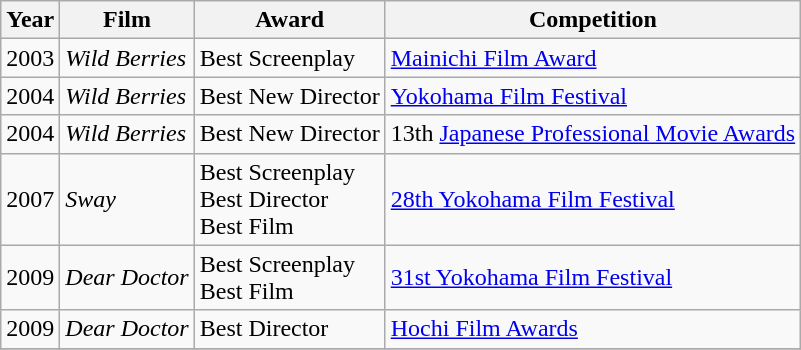<table class="wikitable sortable">
<tr>
<th>Year</th>
<th>Film</th>
<th>Award</th>
<th>Competition</th>
</tr>
<tr>
<td>2003</td>
<td><em>Wild Berries</em></td>
<td>Best Screenplay</td>
<td><a href='#'>Mainichi Film Award</a></td>
</tr>
<tr>
<td>2004</td>
<td><em>Wild Berries</em></td>
<td>Best New Director</td>
<td><a href='#'>Yokohama Film Festival</a></td>
</tr>
<tr>
<td>2004</td>
<td><em>Wild Berries</em></td>
<td>Best New Director</td>
<td>13th <a href='#'>Japanese Professional Movie Awards</a></td>
</tr>
<tr>
<td>2007</td>
<td><em>Sway</em></td>
<td>Best Screenplay <br> Best Director <br> Best Film</td>
<td><a href='#'>28th Yokohama Film Festival</a></td>
</tr>
<tr>
<td>2009</td>
<td><em>Dear Doctor</em></td>
<td>Best Screenplay <br> Best Film</td>
<td><a href='#'>31st Yokohama Film Festival</a></td>
</tr>
<tr>
<td>2009</td>
<td><em>Dear Doctor</em></td>
<td>Best Director</td>
<td><a href='#'>Hochi Film Awards</a></td>
</tr>
<tr>
</tr>
</table>
